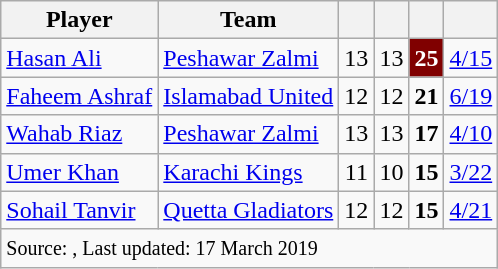<table class="wikitable" style="text-align: center;">
<tr>
<th>Player</th>
<th>Team</th>
<th></th>
<th></th>
<th></th>
<th></th>
</tr>
<tr>
<td style="text-align:left"><a href='#'>Hasan Ali</a></td>
<td style="text-align:left"><a href='#'>Peshawar Zalmi</a></td>
<td>13</td>
<td>13</td>
<td style="background:maroon;color:white"><strong>25</strong></td>
<td><a href='#'>4/15</a></td>
</tr>
<tr>
<td style="text-align:left"><a href='#'>Faheem Ashraf</a></td>
<td style="text-align:left"><a href='#'>Islamabad United</a></td>
<td>12</td>
<td>12</td>
<td><strong>21</strong></td>
<td><a href='#'>6/19</a></td>
</tr>
<tr>
<td style="text-align:left"><a href='#'>Wahab Riaz</a></td>
<td style="text-align:left"><a href='#'>Peshawar Zalmi</a></td>
<td>13</td>
<td>13</td>
<td><strong>17</strong></td>
<td><a href='#'>4/10</a></td>
</tr>
<tr>
<td style="text-align:left"><a href='#'>Umer Khan</a></td>
<td style="text-align:left"><a href='#'>Karachi Kings</a></td>
<td>11</td>
<td>10</td>
<td><strong>15</strong></td>
<td><a href='#'>3/22</a></td>
</tr>
<tr>
<td style="text-align:left"><a href='#'>Sohail Tanvir</a></td>
<td style="text-align:left"><a href='#'>Quetta Gladiators</a></td>
<td>12</td>
<td>12</td>
<td><strong>15</strong></td>
<td><a href='#'>4/21</a></td>
</tr>
<tr>
<td colspan="25" style="text-align:left"><small>Source: , Last updated: 17 March 2019</small></td>
</tr>
</table>
